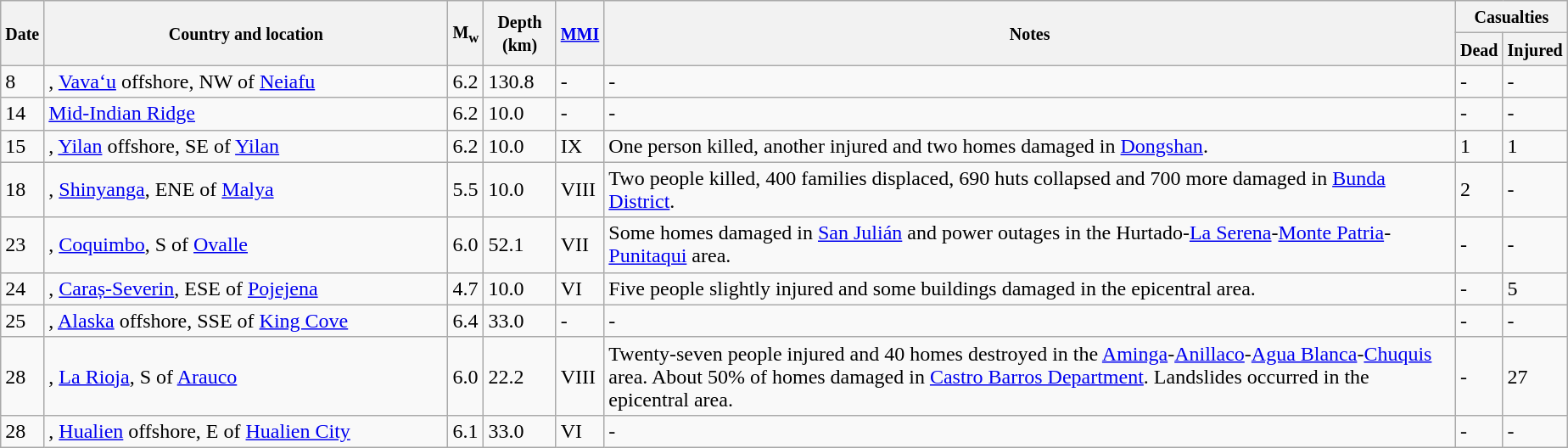<table class="wikitable sortable" style="border:1px black;  margin-left:1em;">
<tr>
<th rowspan="2"><small>Date</small></th>
<th rowspan="2" style="width: 310px"><small>Country and location</small></th>
<th rowspan="2"><small>M<sub>w</sub></small></th>
<th rowspan="2"><small>Depth (km)</small></th>
<th rowspan="2"><small><a href='#'>MMI</a></small></th>
<th rowspan="2" class="unsortable"><small>Notes</small></th>
<th colspan="2"><small>Casualties</small></th>
</tr>
<tr>
<th><small>Dead</small></th>
<th><small>Injured</small></th>
</tr>
<tr>
<td>8</td>
<td>, <a href='#'>Vava‘u</a> offshore,  NW of <a href='#'>Neiafu</a></td>
<td>6.2</td>
<td>130.8</td>
<td>-</td>
<td>-</td>
<td>-</td>
<td>-</td>
</tr>
<tr>
<td>14</td>
<td><a href='#'>Mid-Indian Ridge</a></td>
<td>6.2</td>
<td>10.0</td>
<td>-</td>
<td>-</td>
<td>-</td>
<td>-</td>
</tr>
<tr>
<td>15</td>
<td>, <a href='#'>Yilan</a> offshore,  SE of <a href='#'>Yilan</a></td>
<td>6.2</td>
<td>10.0</td>
<td>IX</td>
<td>One person killed, another injured and two homes damaged in <a href='#'>Dongshan</a>.</td>
<td>1</td>
<td>1</td>
</tr>
<tr>
<td>18</td>
<td>, <a href='#'>Shinyanga</a>,  ENE of <a href='#'>Malya</a></td>
<td>5.5</td>
<td>10.0</td>
<td>VIII</td>
<td>Two people killed, 400 families displaced, 690 huts collapsed and 700 more damaged in <a href='#'>Bunda District</a>.</td>
<td>2</td>
<td>-</td>
</tr>
<tr>
<td>23</td>
<td>, <a href='#'>Coquimbo</a>,  S of <a href='#'>Ovalle</a></td>
<td>6.0</td>
<td>52.1</td>
<td>VII</td>
<td>Some homes damaged in <a href='#'>San Julián</a> and power outages in the Hurtado-<a href='#'>La Serena</a>-<a href='#'>Monte Patria</a>-<a href='#'>Punitaqui</a> area.</td>
<td>-</td>
<td>-</td>
</tr>
<tr>
<td>24</td>
<td>, <a href='#'>Caraș-Severin</a>,  ESE of <a href='#'>Pojejena</a></td>
<td>4.7</td>
<td>10.0</td>
<td>VI</td>
<td>Five people slightly injured and some buildings damaged in the epicentral area.</td>
<td>-</td>
<td>5</td>
</tr>
<tr>
<td>25</td>
<td>, <a href='#'>Alaska</a> offshore,  SSE of <a href='#'>King Cove</a></td>
<td>6.4</td>
<td>33.0</td>
<td>-</td>
<td>-</td>
<td>-</td>
<td>-</td>
</tr>
<tr>
<td>28</td>
<td>, <a href='#'>La Rioja</a>,  S of <a href='#'>Arauco</a></td>
<td>6.0</td>
<td>22.2</td>
<td>VIII</td>
<td>Twenty-seven people injured and 40 homes destroyed in the <a href='#'>Aminga</a>-<a href='#'>Anillaco</a>-<a href='#'>Agua Blanca</a>-<a href='#'>Chuquis</a> area. About 50% of homes damaged in <a href='#'>Castro Barros Department</a>. Landslides occurred in the epicentral area.</td>
<td>-</td>
<td>27</td>
</tr>
<tr>
<td>28</td>
<td>, <a href='#'>Hualien</a> offshore,  E of <a href='#'>Hualien City</a></td>
<td>6.1</td>
<td>33.0</td>
<td>VI</td>
<td>-</td>
<td>-</td>
<td>-</td>
</tr>
<tr>
</tr>
</table>
